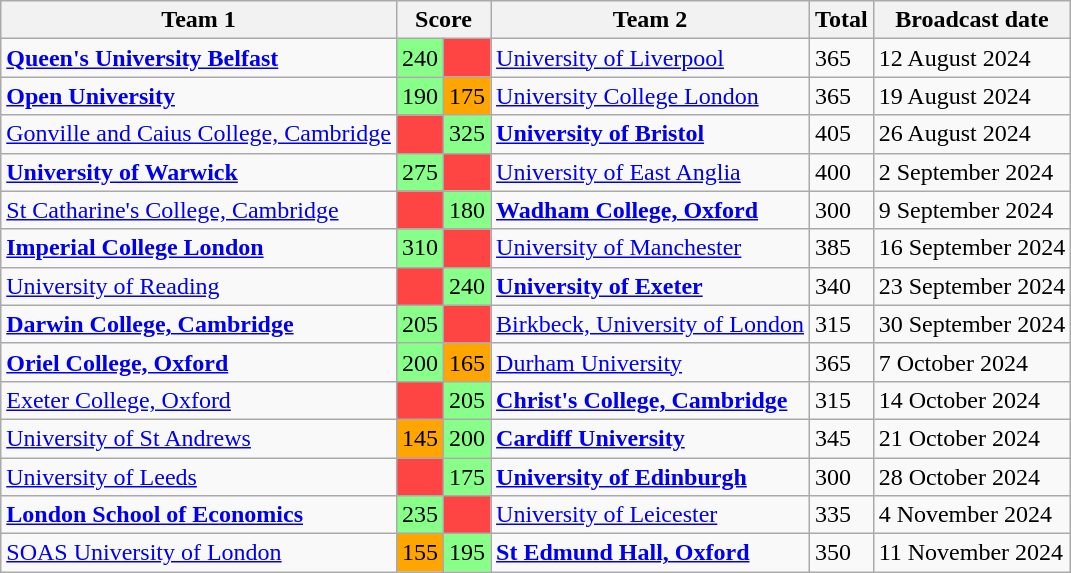<table class="wikitable">
<tr>
<th>Team 1</th>
<th colspan="2">Score</th>
<th>Team 2</th>
<th>Total</th>
<th>Broadcast date</th>
</tr>
<tr>
<td><strong><a href='#'>Queen's University Belfast</a></strong></td>
<td style="background:#88ff88">240</td>
<td style="background:#f44;"></td>
<td><a href='#'>University of Liverpool</a></td>
<td>365</td>
<td>12 August 2024</td>
</tr>
<tr>
<td><strong><a href='#'>Open University</a></strong></td>
<td style="background:#88ff88">190</td>
<td style="background:orange">175</td>
<td><a href='#'>University College London</a></td>
<td>365</td>
<td>19 August 2024</td>
</tr>
<tr>
<td><a href='#'>Gonville and Caius College, Cambridge</a></td>
<td style="background:#f44;"></td>
<td style="background:#88ff88">325</td>
<td><strong><a href='#'>University of Bristol</a></strong></td>
<td>405</td>
<td>26 August 2024</td>
</tr>
<tr>
<td><strong><a href='#'>University of Warwick</a></strong></td>
<td style="background:#88ff88">275</td>
<td style="background:#f44;"></td>
<td><a href='#'>University of East Anglia</a></td>
<td>400</td>
<td>2 September 2024</td>
</tr>
<tr>
<td><a href='#'>St Catharine's College, Cambridge</a></td>
<td style="background:#f44;"></td>
<td style="background:#88ff88">180</td>
<td><strong><a href='#'>Wadham College, Oxford</a></strong></td>
<td>300</td>
<td>9 September 2024</td>
</tr>
<tr>
<td><strong><a href='#'>Imperial College London</a></strong></td>
<td style="background:#88ff88">310</td>
<td style="background:#f44;"></td>
<td><a href='#'>University of Manchester</a></td>
<td>385</td>
<td>16 September 2024</td>
</tr>
<tr>
<td><a href='#'>University of Reading</a></td>
<td style="background:#f44;"></td>
<td style="background:#88ff88">240</td>
<td><strong><a href='#'>University of Exeter</a></strong></td>
<td>340</td>
<td>23 September 2024</td>
</tr>
<tr>
<td><strong><a href='#'>Darwin College, Cambridge</a></strong></td>
<td style="background:#88ff88">205</td>
<td style="background:#f44;"></td>
<td><a href='#'>Birkbeck, University of London</a></td>
<td>315</td>
<td>30 September 2024</td>
</tr>
<tr>
<td><strong><a href='#'>Oriel College, Oxford</a></strong></td>
<td style="background:#88ff88">200</td>
<td style="background:orange">165</td>
<td><a href='#'>Durham University</a></td>
<td>365</td>
<td>7 October 2024</td>
</tr>
<tr>
<td><a href='#'>Exeter College, Oxford</a></td>
<td style="background:#f44;"></td>
<td style="background:#88ff88">205</td>
<td><strong><a href='#'>Christ's College, Cambridge</a></strong></td>
<td>315</td>
<td>14 October 2024</td>
</tr>
<tr>
<td><a href='#'>University of St Andrews</a></td>
<td style="background:orange">145</td>
<td style="background:#88ff88">200</td>
<td><strong><a href='#'>Cardiff University</a></strong></td>
<td>345</td>
<td>21 October 2024</td>
</tr>
<tr>
<td><a href='#'>University of Leeds</a></td>
<td style="background:#f44;"></td>
<td style="background:#88ff88">175</td>
<td><strong><a href='#'>University of Edinburgh</a></strong></td>
<td>300</td>
<td>28 October 2024</td>
</tr>
<tr>
<td><strong><a href='#'>London School of Economics</a></strong></td>
<td style="background:#88ff88">235</td>
<td style="background:#f44;"></td>
<td><a href='#'>University of Leicester</a></td>
<td>335</td>
<td>4 November 2024</td>
</tr>
<tr>
<td><a href='#'>SOAS University of London</a></td>
<td style="background:orange">155</td>
<td style="background:#88ff88">195</td>
<td><strong><a href='#'>St Edmund Hall, Oxford</a></strong></td>
<td>350</td>
<td>11 November 2024</td>
</tr>
</table>
